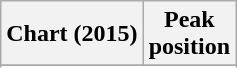<table class="wikitable sortable plainrowheaders" style="text-align:center">
<tr>
<th scope="col">Chart (2015)</th>
<th scope="col">Peak<br>position</th>
</tr>
<tr>
</tr>
<tr>
</tr>
<tr>
</tr>
<tr>
</tr>
<tr>
</tr>
<tr>
</tr>
<tr>
</tr>
<tr>
</tr>
</table>
